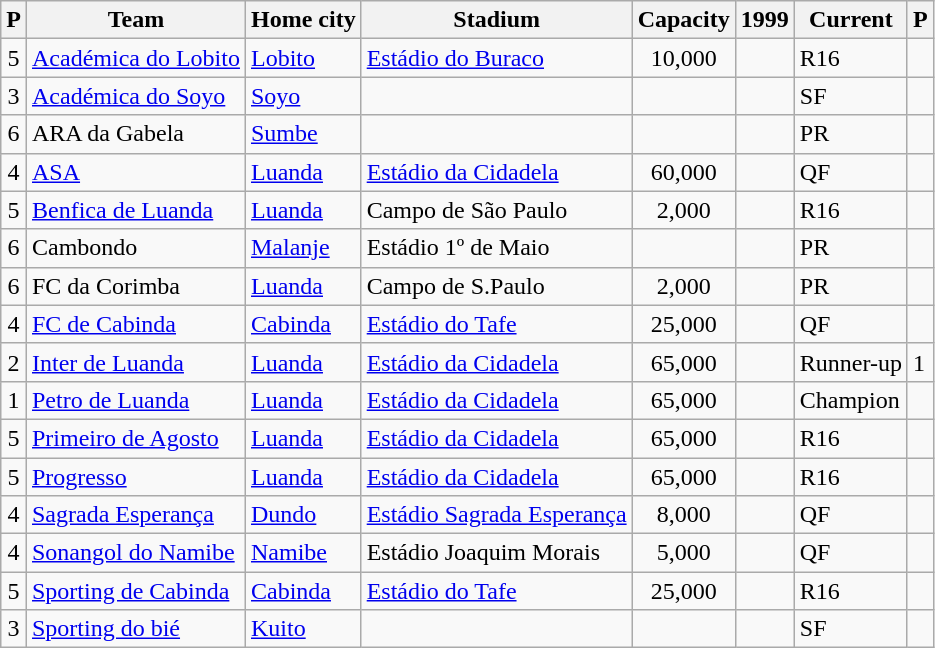<table class="wikitable sortable">
<tr>
<th>P</th>
<th>Team</th>
<th>Home city</th>
<th>Stadium</th>
<th>Capacity</th>
<th>1999</th>
<th>Current</th>
<th>P</th>
</tr>
<tr>
<td align=center>5</td>
<td><a href='#'>Académica do Lobito</a></td>
<td><a href='#'>Lobito</a></td>
<td><a href='#'>Estádio do Buraco</a></td>
<td align="center">10,000</td>
<td></td>
<td data-sort-value="5">R16</td>
<td></td>
</tr>
<tr>
<td align=center>3</td>
<td><a href='#'>Académica do Soyo</a></td>
<td><a href='#'>Soyo</a></td>
<td></td>
<td align="center"></td>
<td></td>
<td data-sort-value="3">SF</td>
<td></td>
</tr>
<tr>
<td align=center>6</td>
<td>ARA da Gabela</td>
<td><a href='#'>Sumbe</a></td>
<td></td>
<td align="center"></td>
<td></td>
<td data-sort-value="6">PR</td>
<td></td>
</tr>
<tr>
<td align=center>4</td>
<td><a href='#'>ASA</a></td>
<td><a href='#'>Luanda</a></td>
<td><a href='#'>Estádio da Cidadela</a></td>
<td align="center">60,000</td>
<td></td>
<td data-sort-value="4">QF</td>
<td></td>
</tr>
<tr>
<td align=center>5</td>
<td><a href='#'>Benfica de Luanda</a></td>
<td><a href='#'>Luanda</a></td>
<td>Campo de São Paulo</td>
<td align="center">2,000</td>
<td></td>
<td data-sort-value="5">R16</td>
<td align=center></td>
</tr>
<tr>
<td align=center>6</td>
<td>Cambondo</td>
<td><a href='#'>Malanje</a></td>
<td>Estádio 1º de Maio</td>
<td align="center"></td>
<td></td>
<td data-sort-value="6">PR</td>
<td></td>
</tr>
<tr>
<td align=center>6</td>
<td>FC da Corimba</td>
<td><a href='#'>Luanda</a></td>
<td>Campo de S.Paulo</td>
<td align="center">2,000</td>
<td></td>
<td data-sort-value="6">PR</td>
<td></td>
</tr>
<tr>
<td align=center>4</td>
<td><a href='#'>FC de Cabinda</a></td>
<td><a href='#'>Cabinda</a></td>
<td><a href='#'>Estádio do Tafe</a></td>
<td align="center">25,000</td>
<td></td>
<td data-sort-value="4">QF</td>
<td></td>
</tr>
<tr>
<td align=center>2</td>
<td><a href='#'>Inter de Luanda</a></td>
<td><a href='#'>Luanda</a></td>
<td><a href='#'>Estádio da Cidadela</a></td>
<td align="center">65,000</td>
<td></td>
<td data-sort-value="2">Runner-up</td>
<td> 1</td>
</tr>
<tr>
<td align=center>1</td>
<td><a href='#'>Petro de Luanda</a></td>
<td><a href='#'>Luanda</a></td>
<td><a href='#'>Estádio da Cidadela</a></td>
<td align="center">65,000</td>
<td></td>
<td data-sort-value="1">Champion</td>
<td></td>
</tr>
<tr>
<td align=center>5</td>
<td><a href='#'>Primeiro de Agosto</a></td>
<td><a href='#'>Luanda</a></td>
<td><a href='#'>Estádio da Cidadela</a></td>
<td align="center">65,000</td>
<td></td>
<td data-sort-value="5">R16</td>
<td></td>
</tr>
<tr>
<td align=center>5</td>
<td><a href='#'>Progresso</a></td>
<td><a href='#'>Luanda</a></td>
<td><a href='#'>Estádio da Cidadela</a></td>
<td align="center">65,000</td>
<td></td>
<td data-sort-value="5">R16</td>
<td align=center></td>
</tr>
<tr>
<td align=center>4</td>
<td><a href='#'>Sagrada Esperança</a></td>
<td><a href='#'>Dundo</a></td>
<td><a href='#'>Estádio Sagrada Esperança</a></td>
<td align="center">8,000</td>
<td></td>
<td data-sort-value="4">QF</td>
<td></td>
</tr>
<tr>
<td align=center>4</td>
<td><a href='#'>Sonangol do Namibe</a></td>
<td><a href='#'>Namibe</a></td>
<td>Estádio Joaquim Morais</td>
<td align="center">5,000</td>
<td></td>
<td data-sort-value="4">QF</td>
<td></td>
</tr>
<tr>
<td align=center>5</td>
<td><a href='#'>Sporting de Cabinda</a></td>
<td><a href='#'>Cabinda</a></td>
<td><a href='#'>Estádio do Tafe</a></td>
<td align="center">25,000</td>
<td></td>
<td data-sort-value="5">R16</td>
<td align=center></td>
</tr>
<tr>
<td align=center>3</td>
<td><a href='#'>Sporting do bié</a></td>
<td><a href='#'>Kuito</a></td>
<td></td>
<td align="center"></td>
<td></td>
<td data-sort-value="3">SF</td>
<td></td>
</tr>
</table>
